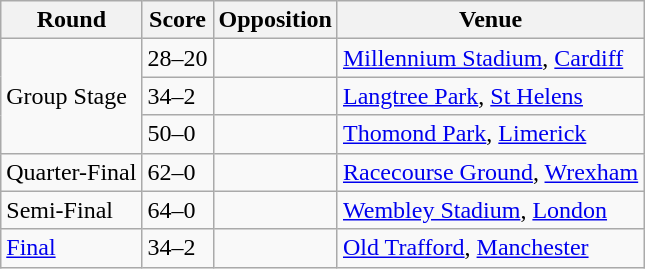<table class="wikitable">
<tr>
<th>Round</th>
<th>Score</th>
<th>Opposition</th>
<th>Venue</th>
</tr>
<tr>
<td rowspan="3">Group Stage</td>
<td>28–20</td>
<td></td>
<td><a href='#'>Millennium Stadium</a>, <a href='#'>Cardiff</a></td>
</tr>
<tr>
<td>34–2</td>
<td></td>
<td><a href='#'>Langtree Park</a>, <a href='#'>St Helens</a></td>
</tr>
<tr>
<td>50–0</td>
<td></td>
<td><a href='#'>Thomond Park</a>, <a href='#'>Limerick</a></td>
</tr>
<tr>
<td>Quarter-Final</td>
<td>62–0</td>
<td></td>
<td><a href='#'>Racecourse Ground</a>, <a href='#'>Wrexham</a></td>
</tr>
<tr>
<td>Semi-Final</td>
<td>64–0</td>
<td></td>
<td><a href='#'>Wembley Stadium</a>, <a href='#'>London</a></td>
</tr>
<tr>
<td><a href='#'>Final</a></td>
<td>34–2</td>
<td></td>
<td><a href='#'>Old Trafford</a>, <a href='#'>Manchester</a></td>
</tr>
</table>
